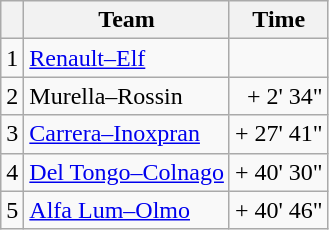<table class="wikitable">
<tr>
<th></th>
<th>Team</th>
<th>Time</th>
</tr>
<tr>
<td>1</td>
<td><a href='#'>Renault–Elf</a></td>
<td align=right></td>
</tr>
<tr>
<td>2</td>
<td>Murella–Rossin</td>
<td align=right>+ 2' 34"</td>
</tr>
<tr>
<td>3</td>
<td><a href='#'>Carrera–Inoxpran</a></td>
<td align=right>+ 27' 41"</td>
</tr>
<tr>
<td>4</td>
<td><a href='#'>Del Tongo–Colnago</a></td>
<td align=right>+ 40' 30"</td>
</tr>
<tr>
<td>5</td>
<td><a href='#'>Alfa Lum–Olmo</a></td>
<td align=right>+ 40' 46"</td>
</tr>
</table>
